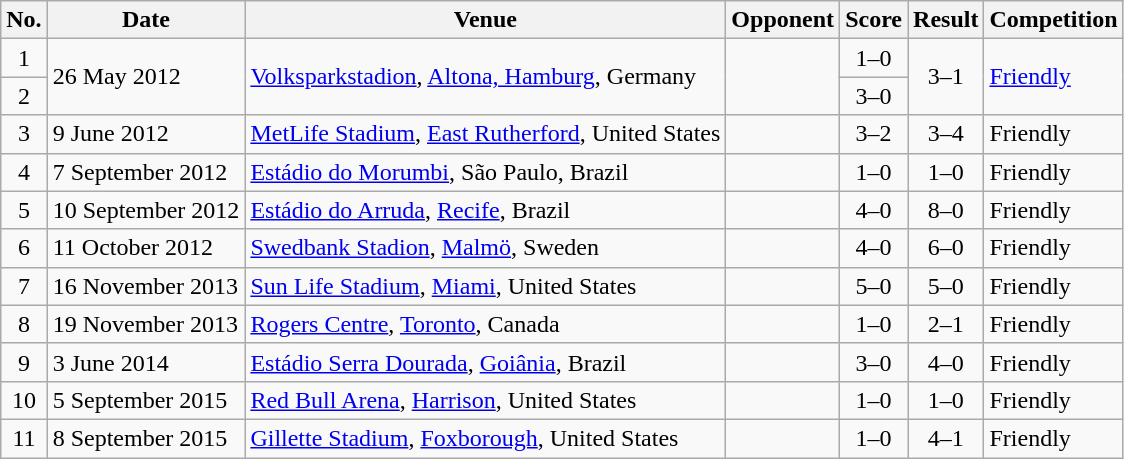<table class="wikitable sortable">
<tr>
<th scope="col">No.</th>
<th scope="col">Date</th>
<th scope="col">Venue</th>
<th scope="col">Opponent</th>
<th scope="col">Score</th>
<th scope="col">Result</th>
<th scope="col">Competition</th>
</tr>
<tr>
<td align="center">1</td>
<td rowspan="2">26 May 2012</td>
<td rowspan="2"><a href='#'>Volksparkstadion</a>, <a href='#'>Altona, Hamburg</a>, Germany</td>
<td rowspan="2"></td>
<td align="center">1–0</td>
<td rowspan="2" style="text-align:center">3–1</td>
<td rowspan="2"><a href='#'>Friendly</a></td>
</tr>
<tr>
<td align="center">2</td>
<td align="center">3–0</td>
</tr>
<tr>
<td align="center">3</td>
<td>9 June 2012</td>
<td><a href='#'>MetLife Stadium</a>, <a href='#'>East Rutherford</a>, United States</td>
<td></td>
<td align="center">3–2</td>
<td align="center">3–4</td>
<td>Friendly</td>
</tr>
<tr>
<td align="center">4</td>
<td>7 September 2012</td>
<td><a href='#'>Estádio do Morumbi</a>, São Paulo, Brazil</td>
<td></td>
<td align="center">1–0</td>
<td align="center">1–0</td>
<td>Friendly</td>
</tr>
<tr>
<td align="center">5</td>
<td>10 September 2012</td>
<td><a href='#'>Estádio do Arruda</a>, <a href='#'>Recife</a>, Brazil</td>
<td></td>
<td align="center">4–0</td>
<td align="center">8–0</td>
<td>Friendly</td>
</tr>
<tr>
<td align="center">6</td>
<td>11 October 2012</td>
<td><a href='#'>Swedbank Stadion</a>, <a href='#'>Malmö</a>, Sweden</td>
<td></td>
<td align="center">4–0</td>
<td align="center">6–0</td>
<td>Friendly</td>
</tr>
<tr>
<td align="center">7</td>
<td>16 November 2013</td>
<td><a href='#'>Sun Life Stadium</a>, <a href='#'>Miami</a>, United States</td>
<td></td>
<td align="center">5–0</td>
<td align="center">5–0</td>
<td>Friendly</td>
</tr>
<tr>
<td align="center">8</td>
<td>19 November 2013</td>
<td><a href='#'>Rogers Centre</a>, <a href='#'>Toronto</a>, Canada</td>
<td></td>
<td align="center">1–0</td>
<td align="center">2–1</td>
<td>Friendly</td>
</tr>
<tr>
<td align="center">9</td>
<td>3 June 2014</td>
<td><a href='#'>Estádio Serra Dourada</a>, <a href='#'>Goiânia</a>, Brazil</td>
<td></td>
<td align="center">3–0</td>
<td align="center">4–0</td>
<td>Friendly</td>
</tr>
<tr>
<td align="center">10</td>
<td>5 September 2015</td>
<td><a href='#'>Red Bull Arena</a>, <a href='#'>Harrison</a>, United States</td>
<td></td>
<td align="center">1–0</td>
<td align="center">1–0</td>
<td>Friendly</td>
</tr>
<tr>
<td align="center">11</td>
<td>8 September 2015</td>
<td><a href='#'>Gillette Stadium</a>, <a href='#'>Foxborough</a>, United States</td>
<td></td>
<td align="center">1–0</td>
<td align="center">4–1</td>
<td>Friendly</td>
</tr>
</table>
